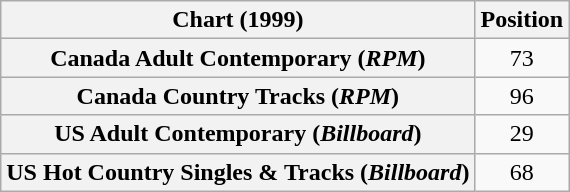<table class="wikitable sortable plainrowheaders" style="text-align:center">
<tr>
<th scope="col">Chart (1999)</th>
<th scope="col">Position</th>
</tr>
<tr>
<th scope="row">Canada Adult Contemporary (<em>RPM</em>)</th>
<td>73</td>
</tr>
<tr>
<th scope="row">Canada Country Tracks (<em>RPM</em>)</th>
<td>96</td>
</tr>
<tr>
<th scope="row">US Adult Contemporary (<em>Billboard</em>)</th>
<td>29</td>
</tr>
<tr>
<th scope="row">US Hot Country Singles & Tracks (<em>Billboard</em>)</th>
<td>68</td>
</tr>
</table>
